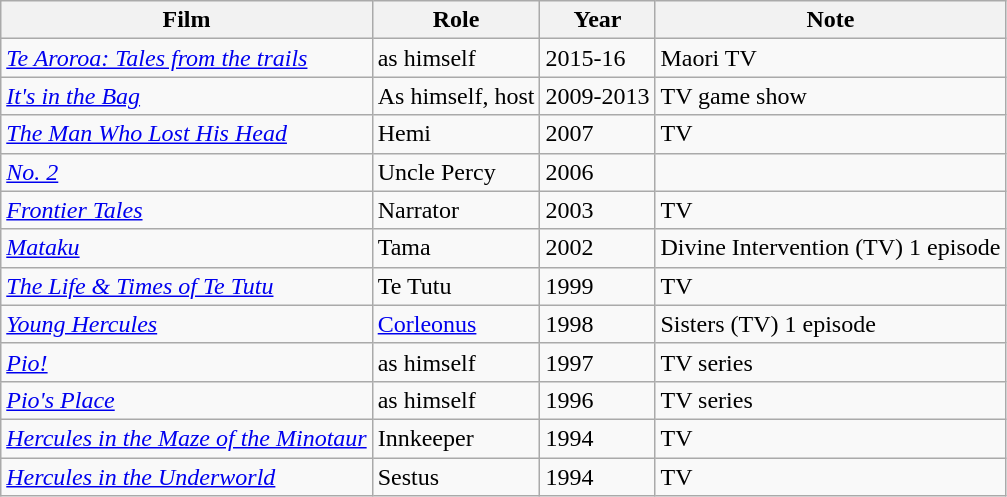<table class=wikitable>
<tr>
<th>Film</th>
<th>Role</th>
<th>Year</th>
<th>Note</th>
</tr>
<tr>
<td><em><a href='#'>Te Aroroa: Tales from the trails</a></em></td>
<td>as himself</td>
<td>2015-16</td>
<td>Maori TV</td>
</tr>
<tr>
<td><em><a href='#'>It's in the Bag</a></em></td>
<td>As himself, host</td>
<td>2009-2013</td>
<td>TV game show</td>
</tr>
<tr>
<td><em><a href='#'>The Man Who Lost His Head</a></em></td>
<td>Hemi</td>
<td>2007</td>
<td>TV</td>
</tr>
<tr>
<td><em><a href='#'>No. 2</a></em></td>
<td>Uncle Percy</td>
<td>2006</td>
<td></td>
</tr>
<tr>
<td><em><a href='#'>Frontier Tales</a></em></td>
<td>Narrator</td>
<td>2003</td>
<td>TV</td>
</tr>
<tr>
<td><em><a href='#'>Mataku</a></em></td>
<td>Tama</td>
<td>2002</td>
<td>Divine Intervention (TV) 1 episode</td>
</tr>
<tr>
<td><em><a href='#'>The Life & Times of Te Tutu</a></em></td>
<td>Te Tutu</td>
<td>1999</td>
<td>TV</td>
</tr>
<tr>
<td><em><a href='#'>Young Hercules</a></em></td>
<td><a href='#'>Corleonus</a></td>
<td>1998</td>
<td>Sisters (TV) 1 episode</td>
</tr>
<tr>
<td><em><a href='#'>Pio!</a></em></td>
<td>as himself</td>
<td>1997</td>
<td>TV series</td>
</tr>
<tr>
<td><em><a href='#'>Pio's Place</a></em></td>
<td>as himself</td>
<td>1996</td>
<td>TV series</td>
</tr>
<tr>
<td><em><a href='#'>Hercules in the Maze of the Minotaur</a></em></td>
<td>Innkeeper</td>
<td>1994</td>
<td>TV</td>
</tr>
<tr>
<td><em><a href='#'>Hercules in the Underworld</a></em></td>
<td>Sestus</td>
<td>1994</td>
<td>TV</td>
</tr>
</table>
